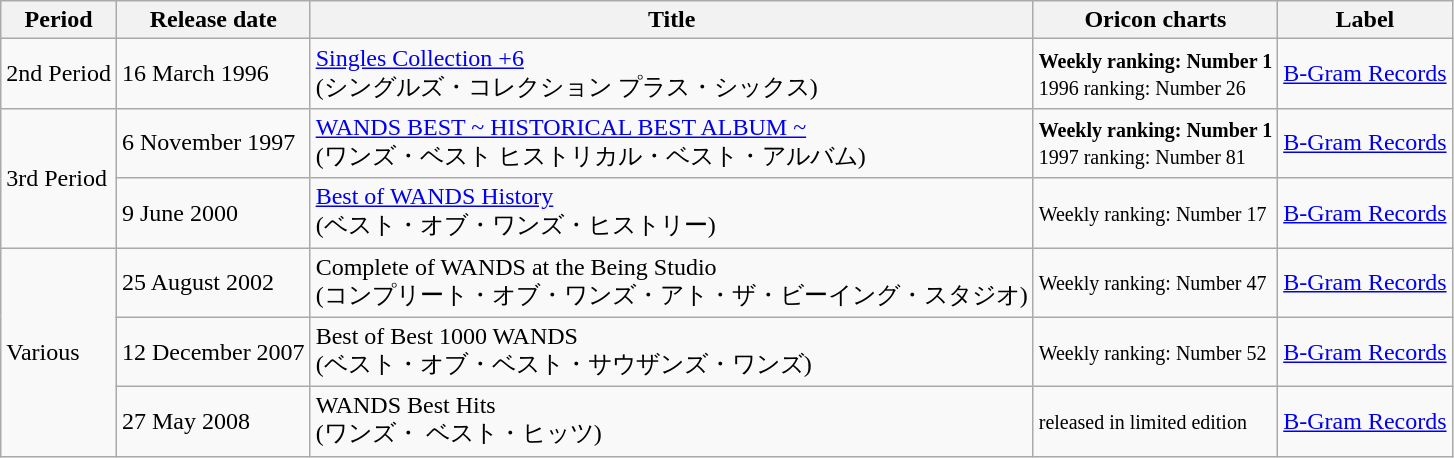<table class="wikitable">
<tr>
<th>Period</th>
<th>Release date</th>
<th>Title</th>
<th>Oricon charts</th>
<th>Label</th>
</tr>
<tr>
<td>2nd Period</td>
<td>16 March 1996</td>
<td><a href='#'>Singles Collection +6</a><br>(シングルズ・コレクション プラス・シックス)</td>
<td><small><strong>Weekly ranking: Number 1</strong><br>1996 ranking: Number 26</small></td>
<td><a href='#'>B-Gram Records</a></td>
</tr>
<tr>
<td rowspan="2">3rd Period</td>
<td>6 November 1997</td>
<td><a href='#'>WANDS BEST ~ HISTORICAL BEST ALBUM ~</a><br>(ワンズ・ベスト ヒストリカル・ベスト・アルバム)</td>
<td><small><strong>Weekly ranking: Number 1</strong><br>1997 ranking: Number 81</small></td>
<td><a href='#'>B-Gram Records</a></td>
</tr>
<tr>
<td>9 June 2000</td>
<td><a href='#'>Best of WANDS History</a><br>(ベスト・オブ・ワンズ・ヒストリー)</td>
<td><small>Weekly ranking: Number 17</small></td>
<td><a href='#'>B-Gram Records</a></td>
</tr>
<tr>
<td rowspan="3">Various</td>
<td>25 August 2002</td>
<td>Complete of WANDS at the Being Studio<br>(コンプリート・オブ・ワンズ・アト・ザ・ビーイング・スタジオ)</td>
<td><small>Weekly ranking: Number 47</small></td>
<td><a href='#'>B-Gram Records</a></td>
</tr>
<tr>
<td>12 December 2007</td>
<td>Best of Best 1000 WANDS<br>(ベスト・オブ・ベスト・サウザンズ・ワンズ)</td>
<td><small>Weekly ranking: Number 52</small></td>
<td><a href='#'>B-Gram Records</a></td>
</tr>
<tr>
<td>27 May 2008</td>
<td>WANDS Best Hits<br>(ワンズ・ ベスト・ヒッツ)</td>
<td><small>released in limited edition</small></td>
<td><a href='#'>B-Gram Records</a></td>
</tr>
</table>
